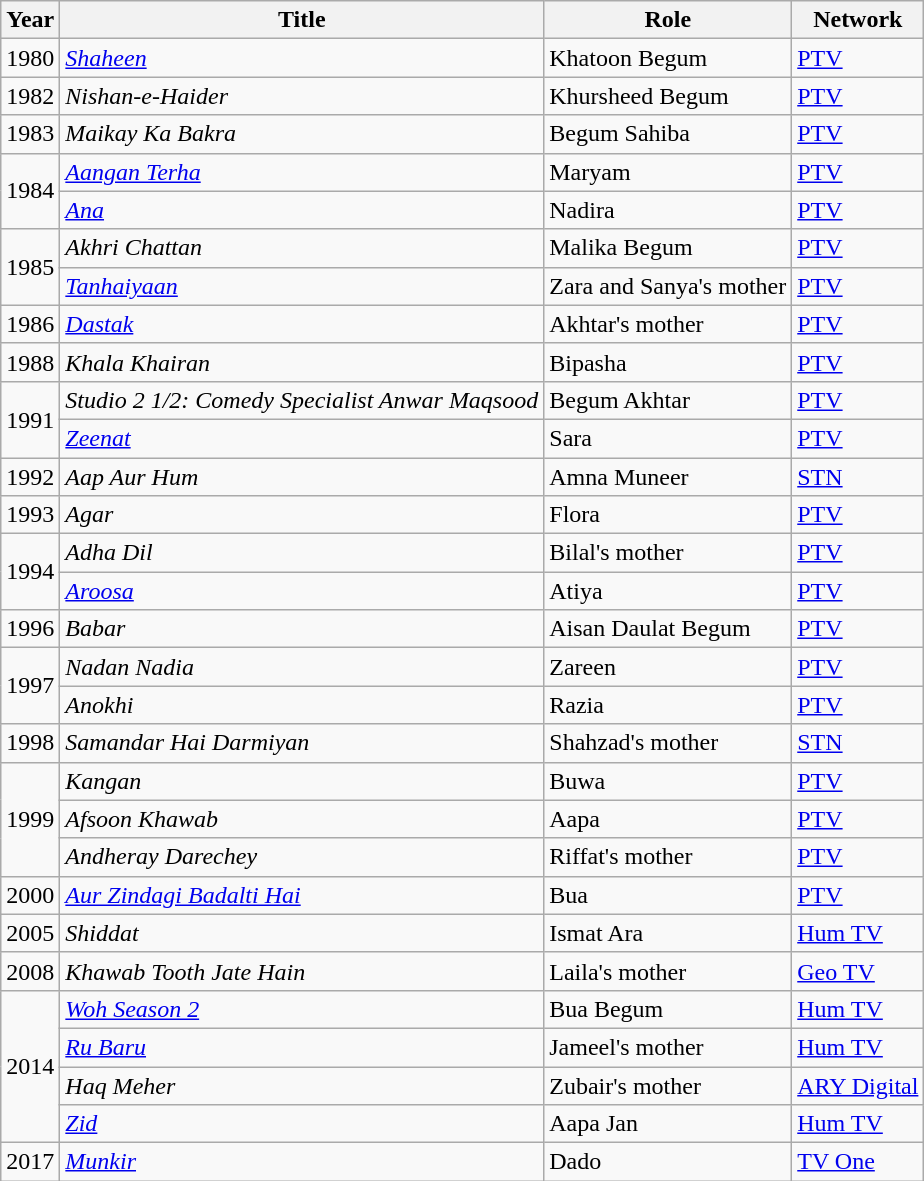<table class="wikitable sortable plainrowheaders">
<tr style="text-align:center;">
<th scope="col">Year</th>
<th scope="col">Title</th>
<th scope="col">Role</th>
<th scope="col">Network</th>
</tr>
<tr>
<td>1980</td>
<td><em><a href='#'>Shaheen</a></em></td>
<td>Khatoon Begum</td>
<td><a href='#'>PTV</a></td>
</tr>
<tr>
<td>1982</td>
<td><em>Nishan-e-Haider</em></td>
<td>Khursheed Begum</td>
<td><a href='#'>PTV</a></td>
</tr>
<tr>
<td>1983</td>
<td><em>Maikay Ka Bakra</em></td>
<td>Begum Sahiba</td>
<td><a href='#'>PTV</a></td>
</tr>
<tr>
<td rowspan="2">1984</td>
<td><em><a href='#'>Aangan Terha</a></em></td>
<td>Maryam</td>
<td><a href='#'>PTV</a></td>
</tr>
<tr>
<td><em><a href='#'>Ana</a></em></td>
<td>Nadira</td>
<td><a href='#'>PTV</a></td>
</tr>
<tr>
<td rowspan="2">1985</td>
<td><em>Akhri Chattan</em></td>
<td>Malika Begum</td>
<td><a href='#'>PTV</a></td>
</tr>
<tr>
<td><em><a href='#'>Tanhaiyaan</a></em></td>
<td>Zara and Sanya's mother</td>
<td><a href='#'>PTV</a></td>
</tr>
<tr>
<td>1986</td>
<td><em><a href='#'>Dastak</a></em></td>
<td>Akhtar's mother</td>
<td><a href='#'>PTV</a></td>
</tr>
<tr>
<td>1988</td>
<td><em>Khala Khairan</em></td>
<td>Bipasha</td>
<td><a href='#'>PTV</a></td>
</tr>
<tr>
<td rowspan="2">1991</td>
<td><em>Studio 2 1/2: Comedy Specialist Anwar Maqsood</em></td>
<td>Begum Akhtar</td>
<td><a href='#'>PTV</a></td>
</tr>
<tr>
<td><em><a href='#'>Zeenat</a></em></td>
<td>Sara</td>
<td><a href='#'>PTV</a></td>
</tr>
<tr>
<td>1992</td>
<td><em>Aap Aur Hum</em></td>
<td>Amna Muneer</td>
<td><a href='#'>STN</a></td>
</tr>
<tr>
<td>1993</td>
<td><em>Agar</em></td>
<td>Flora</td>
<td><a href='#'>PTV</a></td>
</tr>
<tr>
<td rowspan="2">1994</td>
<td><em>Adha Dil</em></td>
<td>Bilal's mother</td>
<td><a href='#'>PTV</a></td>
</tr>
<tr>
<td><em><a href='#'>Aroosa</a></em></td>
<td>Atiya</td>
<td><a href='#'>PTV</a></td>
</tr>
<tr>
<td>1996</td>
<td><em>Babar</em></td>
<td>Aisan Daulat Begum</td>
<td><a href='#'>PTV</a></td>
</tr>
<tr>
<td rowspan="2">1997</td>
<td><em>Nadan Nadia</em></td>
<td>Zareen</td>
<td><a href='#'>PTV</a></td>
</tr>
<tr>
<td><em>Anokhi</em></td>
<td>Razia</td>
<td><a href='#'>PTV</a></td>
</tr>
<tr>
<td>1998</td>
<td><em>Samandar Hai Darmiyan</em></td>
<td>Shahzad's mother</td>
<td><a href='#'>STN</a></td>
</tr>
<tr>
<td rowspan="3">1999</td>
<td><em>Kangan</em></td>
<td>Buwa</td>
<td><a href='#'>PTV</a></td>
</tr>
<tr>
<td><em>Afsoon Khawab</em></td>
<td>Aapa</td>
<td><a href='#'>PTV</a></td>
</tr>
<tr>
<td><em>Andheray Darechey</em></td>
<td>Riffat's mother</td>
<td><a href='#'>PTV</a></td>
</tr>
<tr>
<td>2000</td>
<td><em><a href='#'>Aur Zindagi Badalti Hai</a></em></td>
<td>Bua</td>
<td><a href='#'>PTV</a></td>
</tr>
<tr>
<td>2005</td>
<td><em>Shiddat</em></td>
<td>Ismat Ara</td>
<td><a href='#'>Hum TV</a></td>
</tr>
<tr>
<td>2008</td>
<td><em>Khawab Tooth Jate Hain</em></td>
<td>Laila's mother</td>
<td><a href='#'>Geo TV</a></td>
</tr>
<tr>
<td rowspan="4">2014</td>
<td><em><a href='#'>Woh Season 2</a></em></td>
<td>Bua Begum</td>
<td><a href='#'>Hum TV</a></td>
</tr>
<tr>
<td><em><a href='#'>Ru Baru</a></em></td>
<td>Jameel's mother</td>
<td><a href='#'>Hum TV</a></td>
</tr>
<tr>
<td><em>Haq Meher</em></td>
<td>Zubair's mother</td>
<td><a href='#'>ARY Digital</a></td>
</tr>
<tr>
<td><em><a href='#'>Zid</a></em></td>
<td>Aapa Jan</td>
<td><a href='#'>Hum TV</a></td>
</tr>
<tr>
<td>2017</td>
<td><em><a href='#'>Munkir</a></em></td>
<td>Dado</td>
<td><a href='#'>TV One</a></td>
</tr>
</table>
